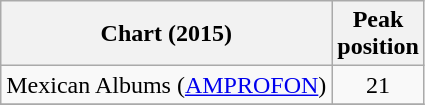<table class="wikitable sortable">
<tr>
<th align="left">Chart (2015)</th>
<th style="text-align:center;">Peak<br>position</th>
</tr>
<tr>
<td>Mexican Albums (<a href='#'>AMPROFON</a>)</td>
<td align="center">21</td>
</tr>
<tr>
</tr>
</table>
